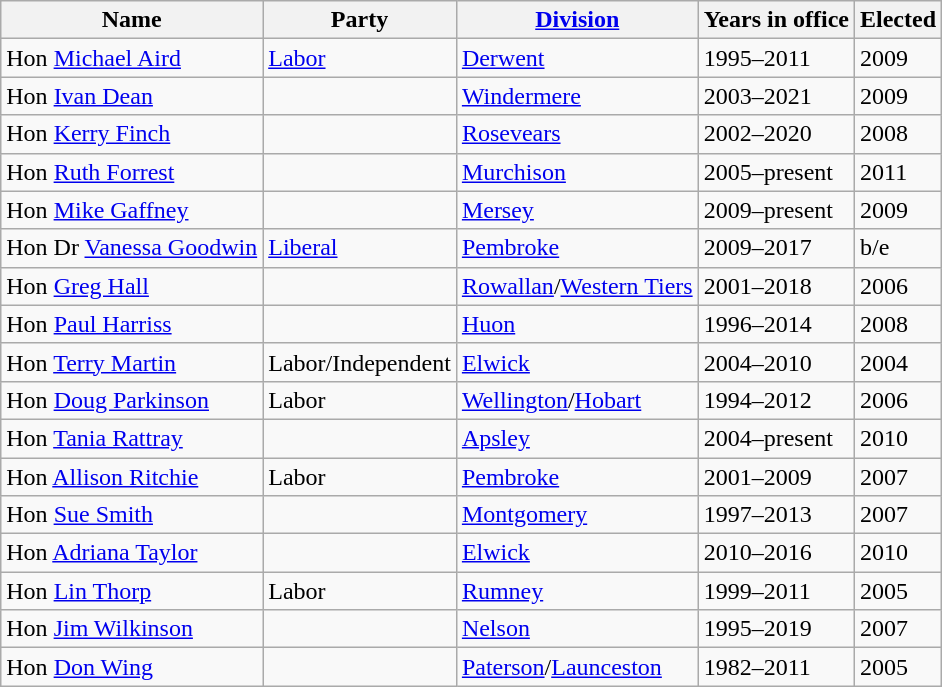<table class="wikitable sortable">
<tr>
<th><strong>Name</strong></th>
<th><strong>Party</strong></th>
<th><strong><a href='#'>Division</a></strong></th>
<th><strong>Years in office</strong></th>
<th><strong>Elected</strong></th>
</tr>
<tr>
<td>Hon <a href='#'>Michael Aird</a></td>
<td><a href='#'>Labor</a></td>
<td><a href='#'>Derwent</a></td>
<td>1995–2011</td>
<td>2009</td>
</tr>
<tr>
<td>Hon <a href='#'>Ivan Dean</a></td>
<td></td>
<td><a href='#'>Windermere</a></td>
<td>2003–2021</td>
<td>2009</td>
</tr>
<tr>
<td>Hon <a href='#'>Kerry Finch</a></td>
<td></td>
<td><a href='#'>Rosevears</a></td>
<td>2002–2020</td>
<td>2008</td>
</tr>
<tr>
<td>Hon <a href='#'>Ruth Forrest</a></td>
<td></td>
<td><a href='#'>Murchison</a></td>
<td>2005–present</td>
<td>2011</td>
</tr>
<tr>
<td>Hon <a href='#'>Mike Gaffney</a></td>
<td></td>
<td><a href='#'>Mersey</a></td>
<td>2009–present</td>
<td>2009</td>
</tr>
<tr>
<td>Hon Dr <a href='#'>Vanessa Goodwin</a></td>
<td><a href='#'>Liberal</a></td>
<td><a href='#'>Pembroke</a></td>
<td>2009–2017</td>
<td>b/e</td>
</tr>
<tr>
<td>Hon <a href='#'>Greg Hall</a></td>
<td></td>
<td><a href='#'>Rowallan</a>/<a href='#'>Western Tiers</a></td>
<td>2001–2018</td>
<td>2006</td>
</tr>
<tr>
<td>Hon <a href='#'>Paul Harriss</a></td>
<td></td>
<td><a href='#'>Huon</a></td>
<td>1996–2014</td>
<td>2008</td>
</tr>
<tr>
<td>Hon <a href='#'>Terry Martin</a></td>
<td>Labor/Independent</td>
<td><a href='#'>Elwick</a></td>
<td>2004–2010</td>
<td>2004</td>
</tr>
<tr>
<td>Hon <a href='#'>Doug Parkinson</a></td>
<td>Labor</td>
<td><a href='#'>Wellington</a>/<a href='#'>Hobart</a></td>
<td>1994–2012</td>
<td>2006</td>
</tr>
<tr>
<td>Hon <a href='#'>Tania Rattray</a></td>
<td></td>
<td><a href='#'>Apsley</a></td>
<td>2004–present</td>
<td>2010</td>
</tr>
<tr>
<td>Hon <a href='#'>Allison Ritchie</a></td>
<td>Labor</td>
<td><a href='#'>Pembroke</a></td>
<td>2001–2009</td>
<td>2007</td>
</tr>
<tr>
<td>Hon <a href='#'>Sue Smith</a></td>
<td></td>
<td><a href='#'>Montgomery</a></td>
<td>1997–2013</td>
<td>2007</td>
</tr>
<tr>
<td>Hon <a href='#'>Adriana Taylor</a></td>
<td></td>
<td><a href='#'>Elwick</a></td>
<td>2010–2016</td>
<td>2010</td>
</tr>
<tr>
<td>Hon <a href='#'>Lin Thorp</a></td>
<td>Labor</td>
<td><a href='#'>Rumney</a></td>
<td>1999–2011</td>
<td>2005</td>
</tr>
<tr>
<td>Hon <a href='#'>Jim Wilkinson</a></td>
<td></td>
<td><a href='#'>Nelson</a></td>
<td>1995–2019</td>
<td>2007</td>
</tr>
<tr>
<td>Hon <a href='#'>Don Wing</a></td>
<td></td>
<td><a href='#'>Paterson</a>/<a href='#'>Launceston</a></td>
<td>1982–2011</td>
<td>2005</td>
</tr>
</table>
